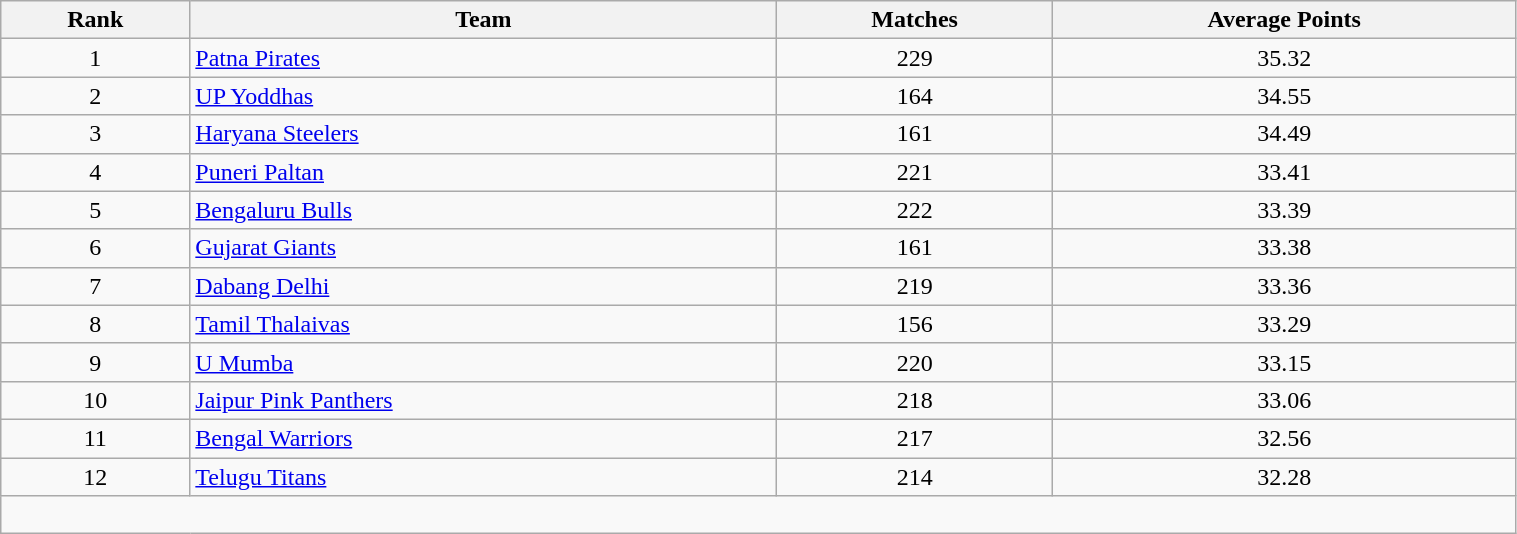<table class="wikitable" align="center" style="text-align: center; font-size: 100%; width:80%">
<tr>
<th>Rank</th>
<th>Team</th>
<th>Matches</th>
<th>Average Points</th>
</tr>
<tr>
<td>1</td>
<td style="text-align:left"><a href='#'>Patna Pirates</a></td>
<td>229</td>
<td>35.32</td>
</tr>
<tr>
<td>2</td>
<td style="text-align:left"><a href='#'>UP Yoddhas</a></td>
<td>164</td>
<td>34.55</td>
</tr>
<tr>
<td>3</td>
<td style="text-align:left"><a href='#'>Haryana Steelers</a></td>
<td>161</td>
<td>34.49</td>
</tr>
<tr>
<td>4</td>
<td style="text-align:left"><a href='#'>Puneri Paltan</a></td>
<td>221</td>
<td>33.41</td>
</tr>
<tr>
<td>5</td>
<td style="text-align:left"><a href='#'>Bengaluru Bulls</a></td>
<td>222</td>
<td>33.39</td>
</tr>
<tr>
<td>6</td>
<td style="text-align:left"><a href='#'>Gujarat Giants</a></td>
<td>161</td>
<td>33.38</td>
</tr>
<tr>
<td>7</td>
<td style="text-align:left"><a href='#'>Dabang Delhi</a></td>
<td>219</td>
<td>33.36</td>
</tr>
<tr>
<td>8</td>
<td style="text-align:left"><a href='#'>Tamil Thalaivas</a></td>
<td>156</td>
<td>33.29</td>
</tr>
<tr>
<td>9</td>
<td style="text-align:left"><a href='#'>U Mumba</a></td>
<td>220</td>
<td>33.15</td>
</tr>
<tr>
<td>10</td>
<td style="text-align:left"><a href='#'>Jaipur Pink Panthers</a></td>
<td>218</td>
<td>33.06</td>
</tr>
<tr>
<td>11</td>
<td style="text-align:left"><a href='#'>Bengal Warriors</a></td>
<td>217</td>
<td>32.56</td>
</tr>
<tr>
<td>12</td>
<td style="text-align:left"><a href='#'>Telugu Titans</a></td>
<td>214</td>
<td>32.28</td>
</tr>
<tr>
<td colspan="6"><br></td>
</tr>
</table>
